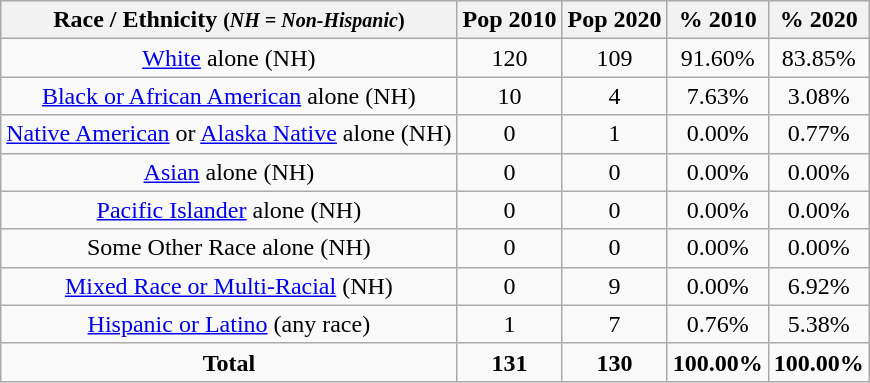<table class="wikitable" style="text-align:center;">
<tr>
<th>Race / Ethnicity <small>(<em>NH = Non-Hispanic</em>)</small></th>
<th>Pop 2010</th>
<th>Pop 2020</th>
<th>% 2010</th>
<th>% 2020</th>
</tr>
<tr>
<td><a href='#'>White</a> alone (NH)</td>
<td>120</td>
<td>109</td>
<td>91.60%</td>
<td>83.85%</td>
</tr>
<tr>
<td><a href='#'>Black or African American</a> alone (NH)</td>
<td>10</td>
<td>4</td>
<td>7.63%</td>
<td>3.08%</td>
</tr>
<tr>
<td><a href='#'>Native American</a> or <a href='#'>Alaska Native</a> alone (NH)</td>
<td>0</td>
<td>1</td>
<td>0.00%</td>
<td>0.77%</td>
</tr>
<tr>
<td><a href='#'>Asian</a> alone (NH)</td>
<td>0</td>
<td>0</td>
<td>0.00%</td>
<td>0.00%</td>
</tr>
<tr>
<td><a href='#'>Pacific Islander</a> alone (NH)</td>
<td>0</td>
<td>0</td>
<td>0.00%</td>
<td>0.00%</td>
</tr>
<tr>
<td>Some Other Race alone (NH)</td>
<td>0</td>
<td>0</td>
<td>0.00%</td>
<td>0.00%</td>
</tr>
<tr>
<td><a href='#'>Mixed Race or Multi-Racial</a> (NH)</td>
<td>0</td>
<td>9</td>
<td>0.00%</td>
<td>6.92%</td>
</tr>
<tr>
<td><a href='#'>Hispanic or Latino</a> (any race)</td>
<td>1</td>
<td>7</td>
<td>0.76%</td>
<td>5.38%</td>
</tr>
<tr>
<td><strong>Total</strong></td>
<td><strong>131</strong></td>
<td><strong>130</strong></td>
<td><strong>100.00%</strong></td>
<td><strong>100.00%</strong></td>
</tr>
</table>
